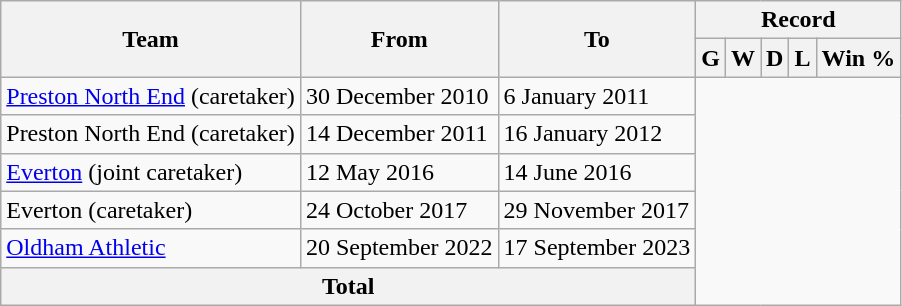<table class="wikitable" style="text-align: center">
<tr>
<th rowspan="2">Team</th>
<th rowspan="2">From</th>
<th rowspan="2">To</th>
<th colspan="6">Record</th>
</tr>
<tr>
<th>G</th>
<th>W</th>
<th>D</th>
<th>L</th>
<th>Win %</th>
</tr>
<tr>
<td align=left><a href='#'>Preston North End</a> (caretaker)</td>
<td align=left>30 December 2010</td>
<td align=left>6 January 2011<br></td>
</tr>
<tr>
<td align=left>Preston North End (caretaker)</td>
<td align=left>14 December 2011</td>
<td align=left>16 January 2012<br></td>
</tr>
<tr>
<td align=left><a href='#'>Everton</a> (joint caretaker)</td>
<td align=left>12 May 2016</td>
<td align=left>14 June 2016<br></td>
</tr>
<tr>
<td align=left>Everton (caretaker)</td>
<td align=left>24 October 2017</td>
<td align=left>29 November 2017<br></td>
</tr>
<tr>
<td align=left><a href='#'>Oldham Athletic</a></td>
<td align=left>20 September 2022</td>
<td align=left>17 September 2023<br></td>
</tr>
<tr>
<th colspan="3">Total<br></th>
</tr>
</table>
